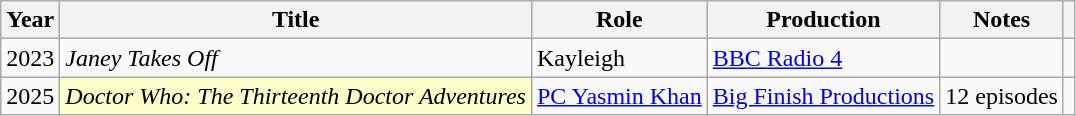<table class="wikitable sortable">
<tr>
<th>Year</th>
<th>Title</th>
<th>Role</th>
<th>Production</th>
<th class="unsortable">Notes</th>
<th class="unsortable"></th>
</tr>
<tr>
<td>2023</td>
<td><em>Janey Takes Off</em></td>
<td>Kayleigh</td>
<td><a href='#'>BBC Radio 4</a></td>
<td></td>
<td></td>
</tr>
<tr>
<td>2025</td>
<td style="background:#FFFFCC;"><em>Doctor Who: The Thirteenth Doctor Adventures</em> </td>
<td><a href='#'>PC Yasmin Khan</a></td>
<td><a href='#'>Big Finish Productions</a></td>
<td>12 episodes</td>
<td></td>
</tr>
</table>
